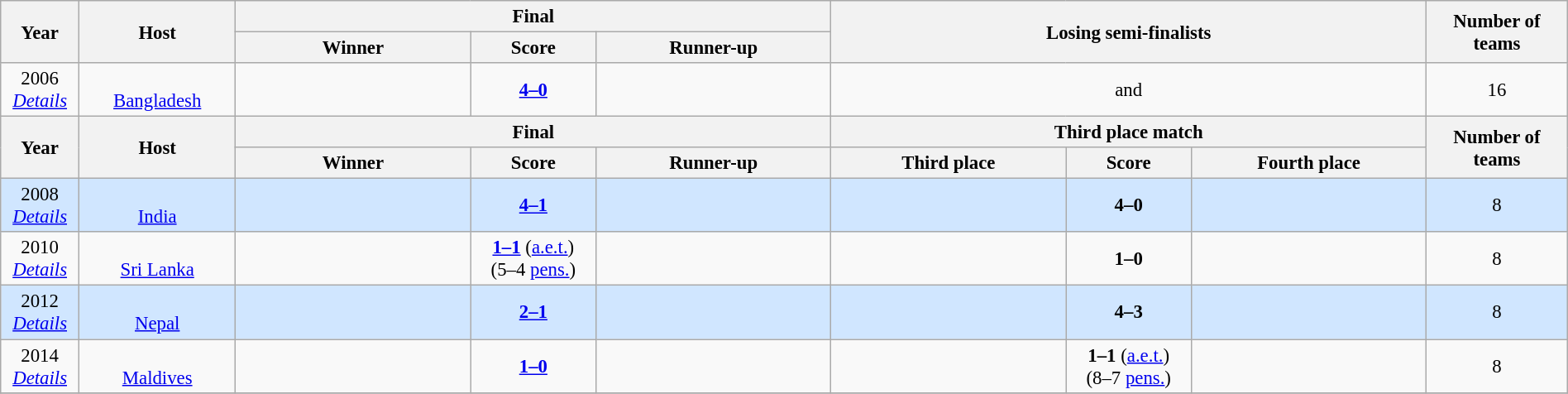<table class="wikitable" style="font-size:95%; width: 100%; text-align: center;">
<tr>
<th rowspan="2" width="05%">Year</th>
<th rowspan="2" width="10%">Host</th>
<th colspan="3">Final</th>
<th rowspan="2" colspan="3">Losing semi-finalists</th>
<th rowspan="2">Number of teams</th>
</tr>
<tr>
<th width="15%">Winner</th>
<th width="08%">Score</th>
<th width="15%">Runner-up</th>
</tr>
<tr>
<td>2006<br><em><a href='#'>Details</a></em></td>
<td> <br> <a href='#'>Bangladesh</a></td>
<td><strong></strong></td>
<td><strong><a href='#'>4–0</a></strong></td>
<td></td>
<td colspan="3"> and </td>
<td>16</td>
</tr>
<tr>
<th rowspan="2" width="05%">Year</th>
<th rowspan="2" width="10%">Host</th>
<th colspan="3">Final</th>
<th colspan="3">Third place match</th>
<th rowspan="2">Number of teams</th>
</tr>
<tr>
<th width="15%">Winner</th>
<th width="08%">Score</th>
<th width="15%">Runner-up</th>
<th width="15%">Third place</th>
<th width="08%">Score</th>
<th width="15%">Fourth place</th>
</tr>
<tr style="background:#D0E6FF;">
<td>2008<br><em><a href='#'>Details</a></em></td>
<td><br><a href='#'>India</a></td>
<td><strong></strong></td>
<td><strong><a href='#'>4–1</a></strong></td>
<td></td>
<td></td>
<td><strong>4–0</strong></td>
<td></td>
<td>8</td>
</tr>
<tr>
<td>2010<br><em><a href='#'>Details</a></em></td>
<td><br><a href='#'>Sri Lanka</a></td>
<td><strong></strong></td>
<td><strong><a href='#'>1–1</a></strong> (<a href='#'>a.e.t.</a>)<br>(5–4 <a href='#'>pens.</a>)</td>
<td></td>
<td></td>
<td><strong>1–0</strong></td>
<td></td>
<td>8</td>
</tr>
<tr style="background:#D0E6FF;">
<td>2012<br><em><a href='#'>Details</a></em></td>
<td><br><a href='#'>Nepal</a></td>
<td><strong></strong></td>
<td><strong><a href='#'>2–1</a></strong></td>
<td></td>
<td></td>
<td><strong>4–3</strong></td>
<td></td>
<td>8</td>
</tr>
<tr>
<td>2014<br><em><a href='#'>Details</a></em></td>
<td><br><a href='#'>Maldives</a></td>
<td><strong></strong></td>
<td><strong><a href='#'>1–0</a></strong></td>
<td></td>
<td></td>
<td><strong>1–1</strong> (<a href='#'>a.e.t.</a>)<br>(8–7 <a href='#'>pens.</a>)</td>
<td></td>
<td>8</td>
</tr>
<tr>
</tr>
</table>
